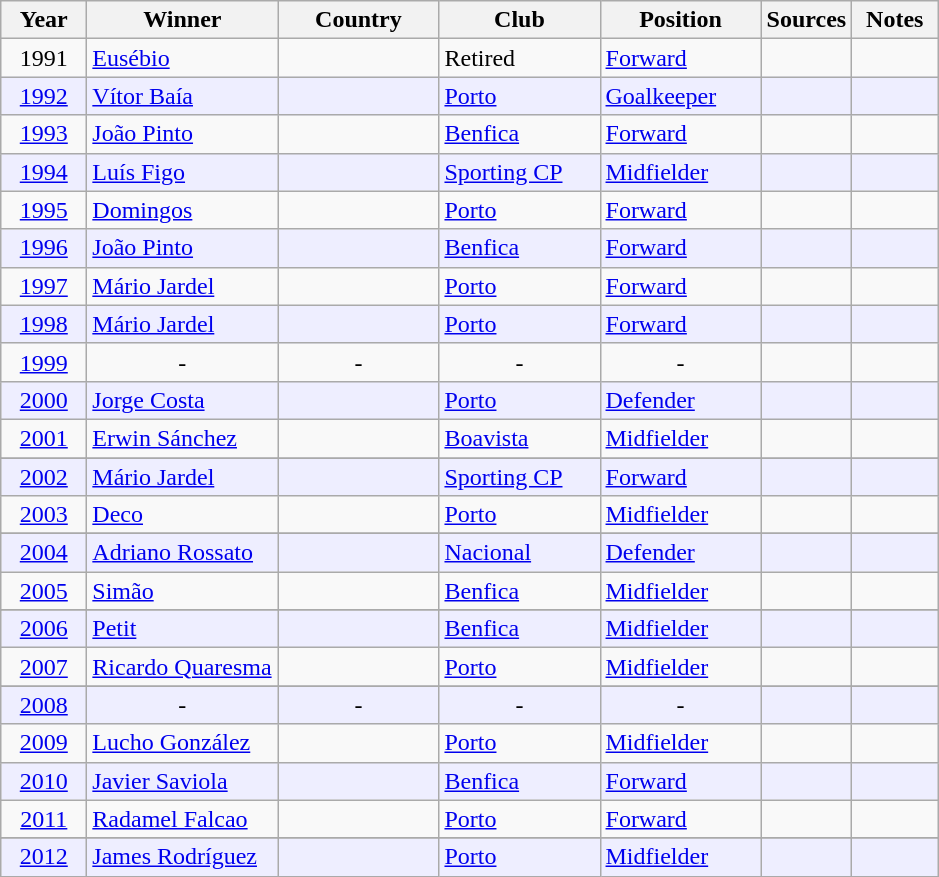<table class="wikitable" style="margin-right: 0;">
<tr text-align:center;">
<th style="width:50px;">Year</th>
<th style="width:120px;">Winner</th>
<th style="width:100px;">Country</th>
<th style="width:100px;">Club</th>
<th style="width:100px;">Position</th>
<th style="width:50px;">Sources</th>
<th style="width:50px;">Notes</th>
</tr>
<tr>
<td align="center">1991</td>
<td><a href='#'>Eusébio</a></td>
<td></td>
<td>Retired</td>
<td><a href='#'>Forward</a></td>
<td align="center"></td>
<td align="center"></td>
</tr>
<tr style="background:#EEEEFF">
<td align="center"><a href='#'>1992</a></td>
<td><a href='#'>Vítor Baía</a></td>
<td></td>
<td><a href='#'>Porto</a></td>
<td><a href='#'>Goalkeeper</a></td>
<td align="center"></td>
<td></td>
</tr>
<tr>
<td align="center"><a href='#'>1993</a></td>
<td><a href='#'>João Pinto</a></td>
<td></td>
<td><a href='#'>Benfica</a></td>
<td><a href='#'>Forward</a></td>
<td align="center"></td>
<td></td>
</tr>
<tr style="background:#EEEEFF">
<td align="center"><a href='#'>1994</a></td>
<td><a href='#'>Luís Figo</a></td>
<td></td>
<td><a href='#'>Sporting CP</a></td>
<td><a href='#'>Midfielder</a></td>
<td align="center"></td>
<td></td>
</tr>
<tr>
<td align="center"><a href='#'>1995</a></td>
<td><a href='#'>Domingos</a></td>
<td></td>
<td><a href='#'>Porto</a></td>
<td><a href='#'>Forward</a></td>
<td align="center"></td>
<td></td>
</tr>
<tr style="background:#EEEEFF">
<td align="center"><a href='#'>1996</a></td>
<td><a href='#'>João Pinto</a></td>
<td></td>
<td><a href='#'>Benfica</a></td>
<td><a href='#'>Forward</a></td>
<td align="center"></td>
<td></td>
</tr>
<tr>
<td align="center"><a href='#'>1997</a></td>
<td><a href='#'>Mário Jardel</a></td>
<td></td>
<td><a href='#'>Porto</a></td>
<td><a href='#'>Forward</a></td>
<td align="center"></td>
<td></td>
</tr>
<tr style="background:#EEEEFF">
<td align="center"><a href='#'>1998</a></td>
<td><a href='#'>Mário Jardel</a></td>
<td></td>
<td><a href='#'>Porto</a></td>
<td><a href='#'>Forward</a></td>
<td align="center"></td>
<td></td>
</tr>
<tr>
<td align="center"><a href='#'>1999</a></td>
<td align="center">-</td>
<td align="center">-</td>
<td align="center">-</td>
<td align="center">-</td>
<td align="center"></td>
<td align="center"></td>
</tr>
<tr style="background:#EEEEFF">
<td align="center"><a href='#'>2000</a></td>
<td><a href='#'>Jorge Costa</a></td>
<td></td>
<td><a href='#'>Porto</a></td>
<td><a href='#'>Defender</a></td>
<td align="center"></td>
<td></td>
</tr>
<tr>
<td align="center"><a href='#'>2001</a></td>
<td><a href='#'>Erwin Sánchez</a></td>
<td></td>
<td><a href='#'>Boavista</a></td>
<td><a href='#'>Midfielder</a></td>
<td align="center"></td>
<td></td>
</tr>
<tr>
</tr>
<tr style="background:#EEEEFF">
<td align="center"><a href='#'>2002</a></td>
<td><a href='#'>Mário Jardel</a></td>
<td></td>
<td><a href='#'>Sporting CP</a></td>
<td><a href='#'>Forward</a></td>
<td align="center"></td>
<td></td>
</tr>
<tr>
<td align="center"><a href='#'>2003</a></td>
<td><a href='#'>Deco</a></td>
<td></td>
<td><a href='#'>Porto</a></td>
<td><a href='#'>Midfielder</a></td>
<td align="center"></td>
<td></td>
</tr>
<tr>
</tr>
<tr style="background:#EEEEFF">
<td align="center"><a href='#'>2004</a></td>
<td><a href='#'>Adriano Rossato</a></td>
<td></td>
<td><a href='#'>Nacional</a></td>
<td><a href='#'>Defender</a></td>
<td align="center"></td>
<td></td>
</tr>
<tr>
<td align="center"><a href='#'>2005</a></td>
<td><a href='#'>Simão</a></td>
<td></td>
<td><a href='#'>Benfica</a></td>
<td><a href='#'>Midfielder</a></td>
<td align="center"></td>
<td></td>
</tr>
<tr>
</tr>
<tr style="background:#EEEEFF">
<td align="center"><a href='#'>2006</a></td>
<td><a href='#'>Petit</a></td>
<td></td>
<td><a href='#'>Benfica</a></td>
<td><a href='#'>Midfielder</a></td>
<td align="center"></td>
<td></td>
</tr>
<tr>
<td align="center"><a href='#'>2007</a></td>
<td><a href='#'>Ricardo Quaresma</a></td>
<td></td>
<td><a href='#'>Porto</a></td>
<td><a href='#'>Midfielder</a></td>
<td align="center"></td>
<td></td>
</tr>
<tr>
</tr>
<tr style="background:#EEEEFF">
<td align="center"><a href='#'>2008</a></td>
<td align="center">-</td>
<td align="center">-</td>
<td align="center">-</td>
<td align="center">-</td>
<td align="center"></td>
<td align="center"></td>
</tr>
<tr>
<td align="center"><a href='#'>2009</a></td>
<td><a href='#'>Lucho González</a></td>
<td></td>
<td><a href='#'>Porto</a></td>
<td><a href='#'>Midfielder</a></td>
<td align="center"></td>
<td></td>
</tr>
<tr style="background:#EEEEFF">
<td align="center"><a href='#'>2010</a></td>
<td><a href='#'>Javier Saviola</a></td>
<td></td>
<td><a href='#'>Benfica</a></td>
<td><a href='#'>Forward</a></td>
<td align="center"></td>
<td></td>
</tr>
<tr>
<td align="center"><a href='#'>2011</a></td>
<td><a href='#'>Radamel Falcao</a></td>
<td></td>
<td><a href='#'>Porto</a></td>
<td><a href='#'>Forward</a></td>
<td align="center"></td>
<td></td>
</tr>
<tr>
</tr>
<tr style="background:#EEEEFF">
<td align="center"><a href='#'>2012</a></td>
<td><a href='#'>James Rodríguez</a></td>
<td></td>
<td><a href='#'>Porto</a></td>
<td><a href='#'>Midfielder</a></td>
<td align="center"></td>
<td></td>
</tr>
</table>
